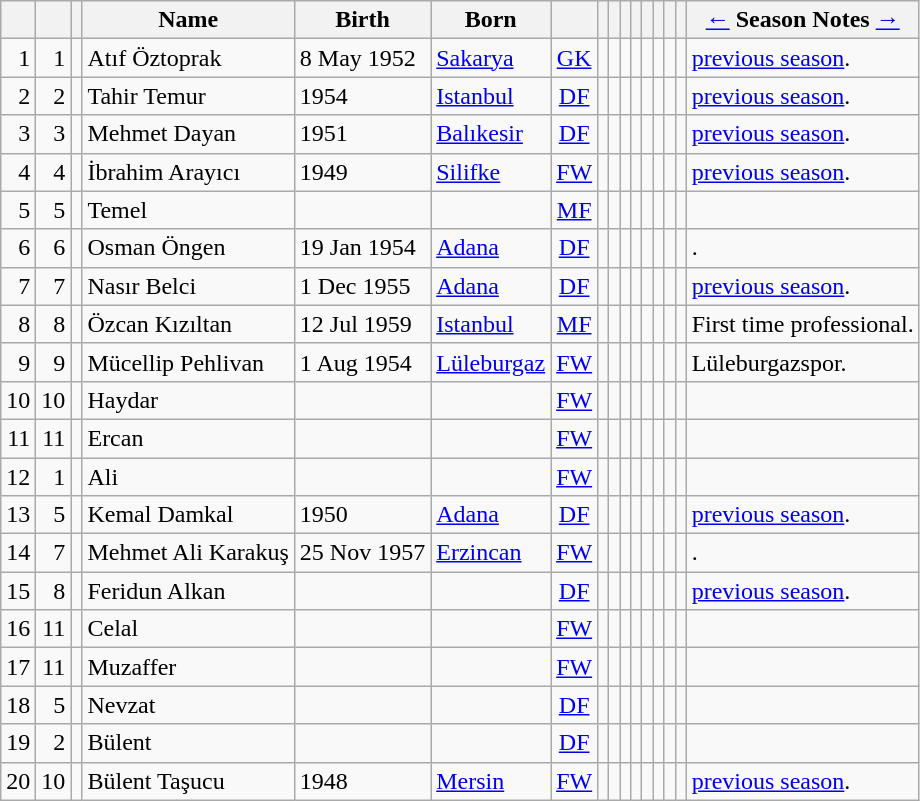<table class="wikitable sortable">
<tr>
<th></th>
<th></th>
<th></th>
<th>Name</th>
<th>Birth</th>
<th>Born</th>
<th></th>
<th></th>
<th></th>
<th></th>
<th></th>
<th></th>
<th></th>
<th></th>
<th></th>
<th><a href='#'>←</a> Season Notes <a href='#'>→</a></th>
</tr>
<tr>
<td align="right">1</td>
<td align="right">1</td>
<td></td>
<td>Atıf Öztoprak</td>
<td>8 May 1952</td>
<td><a href='#'>Sakarya</a></td>
<td align="center"><a href='#'>GK</a></td>
<td align="center"></td>
<td></td>
<td></td>
<td></td>
<td></td>
<td></td>
<td></td>
<td></td>
<td> <a href='#'>previous season</a>.</td>
</tr>
<tr>
<td align="right">2</td>
<td align="right">2</td>
<td></td>
<td>Tahir Temur</td>
<td>1954</td>
<td><a href='#'>Istanbul</a></td>
<td align="center"><a href='#'>DF</a></td>
<td align="center"></td>
<td></td>
<td></td>
<td></td>
<td></td>
<td></td>
<td></td>
<td></td>
<td> <a href='#'>previous season</a>.</td>
</tr>
<tr>
<td align="right">3</td>
<td align="right">3</td>
<td></td>
<td>Mehmet Dayan</td>
<td>1951</td>
<td><a href='#'>Balıkesir</a></td>
<td align="center"><a href='#'>DF</a></td>
<td align="center"></td>
<td></td>
<td></td>
<td></td>
<td></td>
<td></td>
<td></td>
<td></td>
<td> <a href='#'>previous season</a>.</td>
</tr>
<tr>
<td align="right">4</td>
<td align="right">4</td>
<td></td>
<td>İbrahim Arayıcı</td>
<td>1949</td>
<td><a href='#'>Silifke</a></td>
<td align="center"><a href='#'>FW</a></td>
<td align="center"></td>
<td></td>
<td></td>
<td></td>
<td></td>
<td></td>
<td></td>
<td></td>
<td> <a href='#'>previous season</a>.</td>
</tr>
<tr>
<td align="right">5</td>
<td align="right">5</td>
<td></td>
<td>Temel</td>
<td></td>
<td></td>
<td align="center"><a href='#'>MF</a></td>
<td align="center"></td>
<td></td>
<td></td>
<td></td>
<td></td>
<td></td>
<td></td>
<td></td>
<td></td>
</tr>
<tr>
<td align="right">6</td>
<td align="right">6</td>
<td></td>
<td>Osman Öngen</td>
<td>19 Jan 1954</td>
<td><a href='#'>Adana</a></td>
<td align="center"><a href='#'>DF</a></td>
<td align="center"></td>
<td></td>
<td></td>
<td></td>
<td></td>
<td></td>
<td></td>
<td></td>
<td>.</td>
</tr>
<tr>
<td align="right">7</td>
<td align="right">7</td>
<td></td>
<td>Nasır Belci</td>
<td>1 Dec 1955</td>
<td><a href='#'>Adana</a></td>
<td align="center"><a href='#'>DF</a></td>
<td align="center"></td>
<td></td>
<td></td>
<td></td>
<td></td>
<td></td>
<td></td>
<td></td>
<td> <a href='#'>previous season</a>.</td>
</tr>
<tr>
<td align="right">8</td>
<td align="right">8</td>
<td></td>
<td>Özcan Kızıltan</td>
<td>12 Jul 1959</td>
<td><a href='#'>Istanbul</a></td>
<td align="center"><a href='#'>MF</a></td>
<td align="center"></td>
<td></td>
<td></td>
<td></td>
<td></td>
<td></td>
<td></td>
<td></td>
<td>First time professional.</td>
</tr>
<tr>
<td align="right">9</td>
<td align="right">9</td>
<td></td>
<td>Mücellip Pehlivan</td>
<td>1 Aug 1954</td>
<td><a href='#'>Lüleburgaz</a></td>
<td align="center"><a href='#'>FW</a></td>
<td align="center"></td>
<td></td>
<td></td>
<td></td>
<td></td>
<td></td>
<td></td>
<td></td>
<td> Lüleburgazspor.</td>
</tr>
<tr>
<td align="right">10</td>
<td align="right">10</td>
<td></td>
<td>Haydar</td>
<td></td>
<td></td>
<td align="center"><a href='#'>FW</a></td>
<td align="center"></td>
<td></td>
<td></td>
<td></td>
<td></td>
<td></td>
<td></td>
<td></td>
<td></td>
</tr>
<tr>
<td align="right">11</td>
<td align="right">11</td>
<td></td>
<td>Ercan</td>
<td></td>
<td></td>
<td align="center"><a href='#'>FW</a></td>
<td align="center"></td>
<td></td>
<td></td>
<td></td>
<td></td>
<td></td>
<td></td>
<td></td>
<td></td>
</tr>
<tr>
<td align="right">12</td>
<td align="right">1</td>
<td></td>
<td>Ali</td>
<td></td>
<td></td>
<td align="center"><a href='#'>FW</a></td>
<td align="center"></td>
<td></td>
<td></td>
<td></td>
<td></td>
<td></td>
<td></td>
<td></td>
<td></td>
</tr>
<tr>
<td align="right">13</td>
<td align="right">5</td>
<td></td>
<td>Kemal Damkal</td>
<td>1950</td>
<td><a href='#'>Adana</a></td>
<td align="center"><a href='#'>DF</a></td>
<td align="center"></td>
<td></td>
<td></td>
<td></td>
<td></td>
<td></td>
<td></td>
<td></td>
<td> <a href='#'>previous season</a>.</td>
</tr>
<tr>
<td align="right">14</td>
<td align="right">7</td>
<td></td>
<td>Mehmet Ali Karakuş</td>
<td>25 Nov 1957</td>
<td><a href='#'>Erzincan</a></td>
<td align="center"><a href='#'>FW</a></td>
<td align="center"></td>
<td></td>
<td></td>
<td></td>
<td></td>
<td></td>
<td></td>
<td></td>
<td>.</td>
</tr>
<tr>
<td align="right">15</td>
<td align="right">8</td>
<td></td>
<td>Feridun Alkan</td>
<td></td>
<td></td>
<td align="center"><a href='#'>DF</a></td>
<td align="center"></td>
<td></td>
<td></td>
<td></td>
<td></td>
<td></td>
<td></td>
<td></td>
<td> <a href='#'>previous season</a>.</td>
</tr>
<tr>
<td align="right">16</td>
<td align="right">11</td>
<td></td>
<td>Celal</td>
<td></td>
<td></td>
<td align="center"><a href='#'>FW</a></td>
<td align="center"></td>
<td></td>
<td></td>
<td></td>
<td></td>
<td></td>
<td></td>
<td></td>
<td></td>
</tr>
<tr>
<td align="right">17</td>
<td align="right">11</td>
<td></td>
<td>Muzaffer</td>
<td></td>
<td></td>
<td align="center"><a href='#'>FW</a></td>
<td align="center"></td>
<td></td>
<td></td>
<td></td>
<td></td>
<td></td>
<td></td>
<td></td>
<td></td>
</tr>
<tr>
<td align="right">18</td>
<td align="right">5</td>
<td></td>
<td>Nevzat</td>
<td></td>
<td></td>
<td align="center"><a href='#'>DF</a></td>
<td align="center"></td>
<td></td>
<td></td>
<td></td>
<td></td>
<td></td>
<td></td>
<td></td>
<td></td>
</tr>
<tr>
<td align="right">19</td>
<td align="right">2</td>
<td></td>
<td>Bülent</td>
<td></td>
<td></td>
<td align="center"><a href='#'>DF</a></td>
<td align="center"></td>
<td></td>
<td></td>
<td></td>
<td></td>
<td></td>
<td></td>
<td></td>
<td></td>
</tr>
<tr>
<td align="right">20</td>
<td align="right">10</td>
<td></td>
<td>Bülent Taşucu</td>
<td>1948</td>
<td><a href='#'>Mersin</a></td>
<td align="center"><a href='#'>FW</a></td>
<td align="center"></td>
<td></td>
<td></td>
<td></td>
<td></td>
<td></td>
<td></td>
<td></td>
<td> <a href='#'>previous season</a>.</td>
</tr>
</table>
